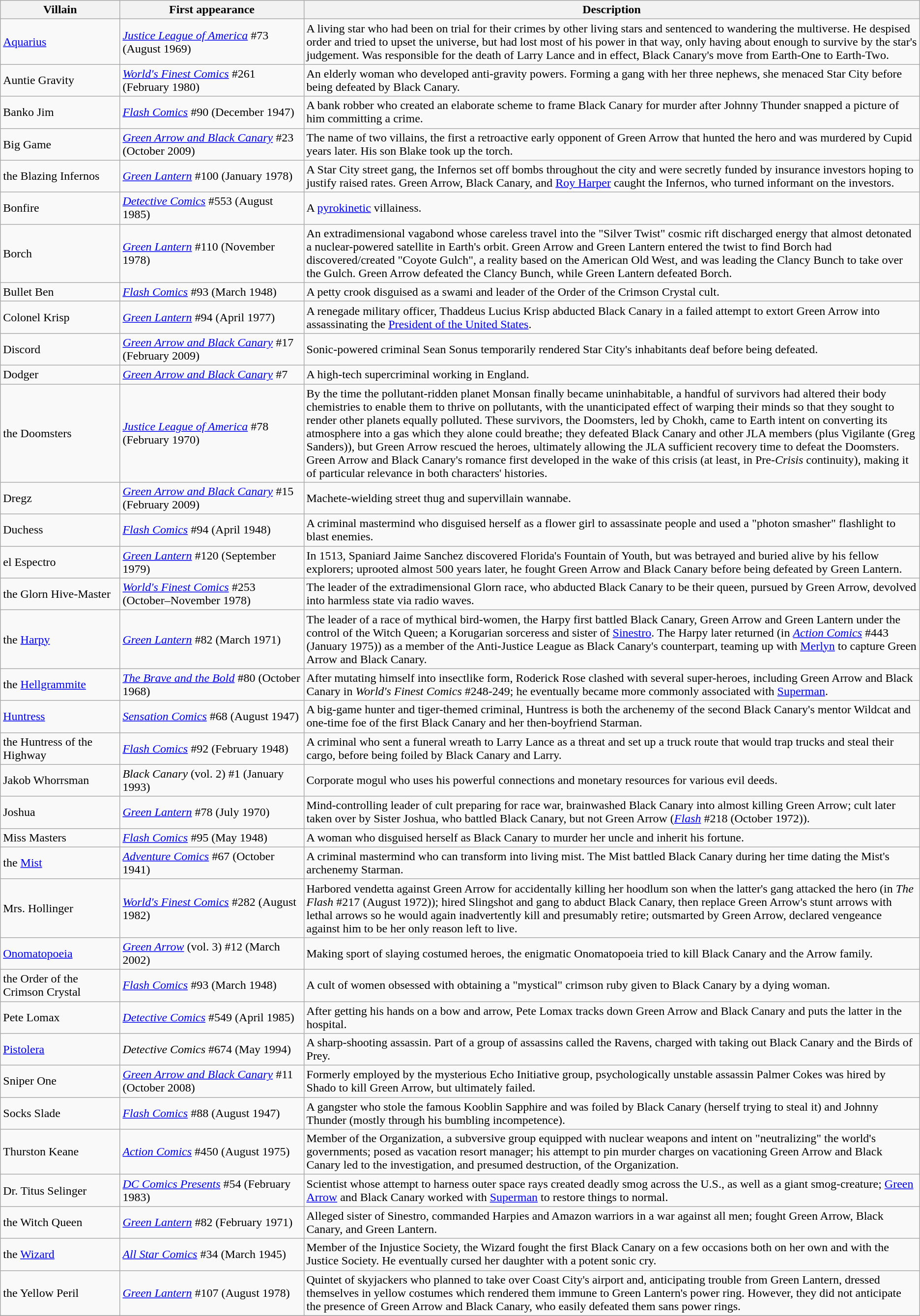<table class="wikitable">
<tr>
<th style="width:13%;">Villain</th>
<th style="width:20%;">First appearance</th>
<th style="width:67%;">Description</th>
</tr>
<tr>
<td><a href='#'>Aquarius</a></td>
<td><em><a href='#'>Justice League of America</a></em> #73 (August 1969)</td>
<td>A living star who had been on trial for their crimes by other living stars and sentenced to wandering the multiverse. He despised order and tried to upset the universe, but had lost most of his power in that way, only having about enough to survive by the star's judgement. Was responsible for the death of Larry Lance and in effect, Black Canary's move from Earth-One to Earth-Two.</td>
</tr>
<tr>
<td>Auntie Gravity</td>
<td><em><a href='#'>World's Finest Comics</a></em> #261 (February 1980)</td>
<td>An elderly woman who developed anti-gravity powers. Forming a gang with her three nephews, she menaced Star City before being defeated by Black Canary.</td>
</tr>
<tr>
<td>Banko Jim</td>
<td><em><a href='#'>Flash Comics</a></em> #90 (December 1947)</td>
<td>A bank robber who created an elaborate scheme to frame Black Canary for murder after Johnny Thunder snapped a picture of him committing a crime.</td>
</tr>
<tr>
<td>Big Game</td>
<td><em><a href='#'>Green Arrow and Black Canary</a></em> #23 (October 2009)</td>
<td>The name of two villains, the first a retroactive early opponent of Green Arrow that hunted the hero and was murdered by Cupid years later. His son Blake took up the torch.</td>
</tr>
<tr>
<td>the Blazing Infernos</td>
<td><em><a href='#'>Green Lantern</a></em> #100 (January 1978)</td>
<td>A Star City street gang, the Infernos set off bombs throughout the city and were secretly funded by insurance investors hoping to justify raised rates. Green Arrow, Black Canary, and <a href='#'>Roy Harper</a> caught the Infernos, who turned informant on the investors.</td>
</tr>
<tr>
<td>Bonfire</td>
<td><em><a href='#'>Detective Comics</a></em> #553 (August 1985)</td>
<td>A <a href='#'>pyrokinetic</a> villainess.</td>
</tr>
<tr>
<td>Borch</td>
<td><em><a href='#'>Green Lantern</a></em> #110 (November 1978)</td>
<td>An extradimensional vagabond whose careless travel into the "Silver Twist" cosmic rift discharged energy that almost detonated a nuclear-powered satellite in Earth's orbit. Green Arrow and Green Lantern entered the twist to find Borch had discovered/created "Coyote Gulch", a reality based on the American Old West, and was leading the Clancy Bunch to take over the Gulch. Green Arrow defeated the Clancy Bunch, while Green Lantern defeated Borch.</td>
</tr>
<tr>
<td>Bullet Ben</td>
<td><em><a href='#'>Flash Comics</a></em> #93 (March 1948)</td>
<td>A petty crook disguised as a swami and leader of the Order of the Crimson Crystal cult.</td>
</tr>
<tr>
<td>Colonel Krisp</td>
<td><em><a href='#'>Green Lantern</a></em> #94 (April 1977)</td>
<td>A renegade military officer, Thaddeus Lucius Krisp abducted Black Canary in a failed attempt to extort Green Arrow into assassinating the <a href='#'>President of the United States</a>.</td>
</tr>
<tr>
<td>Discord</td>
<td><em><a href='#'>Green Arrow and Black Canary</a></em> #17 (February 2009)</td>
<td>Sonic-powered criminal Sean Sonus temporarily rendered Star City's inhabitants deaf before being defeated.</td>
</tr>
<tr>
<td>Dodger</td>
<td><em><a href='#'>Green Arrow and Black Canary</a></em> #7</td>
<td>A high-tech supercriminal working in England.</td>
</tr>
<tr>
<td>the Doomsters</td>
<td><em><a href='#'>Justice League of America</a></em> #78 (February 1970)</td>
<td>By the time the pollutant-ridden planet Monsan finally became uninhabitable, a handful of survivors had altered their body chemistries to enable them to thrive on pollutants, with the unanticipated effect of warping their minds so that they sought to render other planets equally polluted. These survivors, the Doomsters, led by Chokh, came to Earth intent on converting its atmosphere into a gas which they alone could breathe; they defeated Black Canary and other JLA members (plus Vigilante (Greg Sanders)), but Green Arrow rescued the heroes, ultimately allowing the JLA sufficient recovery time to defeat the Doomsters. Green Arrow and Black Canary's romance first developed in the wake of this crisis (at least, in Pre-<em>Crisis</em> continuity), making it of particular relevance in both characters' histories.</td>
</tr>
<tr>
<td>Dregz</td>
<td><em><a href='#'>Green Arrow and Black Canary</a></em> #15 (February 2009)</td>
<td>Machete-wielding street thug and supervillain wannabe.</td>
</tr>
<tr>
<td>Duchess</td>
<td><em><a href='#'>Flash Comics</a></em> #94 (April 1948)</td>
<td>A criminal mastermind who disguised herself as a flower girl to assassinate people and used a "photon smasher" flashlight to blast enemies.</td>
</tr>
<tr>
<td>el Espectro</td>
<td><em><a href='#'>Green Lantern</a></em> #120 (September 1979)</td>
<td>In 1513, Spaniard Jaime Sanchez discovered Florida's Fountain of Youth, but was betrayed and buried alive by his fellow explorers; uprooted almost 500 years later, he fought Green Arrow and Black Canary before being defeated by Green Lantern.</td>
</tr>
<tr>
<td>the Glorn Hive-Master</td>
<td><em><a href='#'>World's Finest Comics</a></em> #253 (October–November 1978)</td>
<td>The leader of the extradimensional Glorn race, who abducted Black Canary to be their queen, pursued by Green Arrow, devolved into harmless state via radio waves.</td>
</tr>
<tr>
<td>the <a href='#'>Harpy</a></td>
<td><em><a href='#'>Green Lantern</a></em> #82 (March 1971)</td>
<td>The leader of a race of mythical bird-women, the Harpy first battled Black Canary, Green Arrow and Green Lantern under the control of the Witch Queen; a Korugarian sorceress and sister of <a href='#'>Sinestro</a>. The Harpy later returned (in <em><a href='#'>Action Comics</a></em> #443 (January 1975)) as a member of the Anti-Justice League as Black Canary's counterpart, teaming up with <a href='#'>Merlyn</a> to capture Green Arrow and Black Canary.</td>
</tr>
<tr>
<td>the <a href='#'>Hellgrammite</a></td>
<td><em><a href='#'>The Brave and the Bold</a></em> #80 (October 1968)</td>
<td>After mutating himself into insectlike form, Roderick Rose clashed with several super-heroes, including Green Arrow and Black Canary in <em>World's Finest Comics</em> #248-249; he eventually became more commonly associated with <a href='#'>Superman</a>.</td>
</tr>
<tr>
<td><a href='#'>Huntress</a></td>
<td><em><a href='#'>Sensation Comics</a></em> #68 (August 1947)</td>
<td>A big-game hunter and tiger-themed criminal, Huntress is both the archenemy of the second Black Canary's mentor Wildcat and one-time foe of the first Black Canary and her then-boyfriend Starman.</td>
</tr>
<tr>
<td>the Huntress of the Highway</td>
<td><em><a href='#'>Flash Comics</a></em> #92 (February 1948)</td>
<td>A criminal who sent a funeral wreath to Larry Lance as a threat and set up a truck route that would trap trucks and steal their cargo, before being foiled by Black Canary and Larry.</td>
</tr>
<tr>
<td>Jakob Whorrsman</td>
<td><em>Black Canary</em> (vol. 2) #1 (January 1993)</td>
<td>Corporate mogul who uses his powerful connections and monetary resources for various evil deeds.</td>
</tr>
<tr>
<td>Joshua</td>
<td><em><a href='#'>Green Lantern</a></em> #78 (July 1970)</td>
<td>Mind-controlling leader of cult preparing for race war, brainwashed Black Canary into almost killing Green Arrow; cult later taken over by Sister Joshua, who battled Black Canary, but not Green Arrow (<em><a href='#'>Flash</a></em> #218 (October 1972)).</td>
</tr>
<tr>
<td>Miss Masters</td>
<td><em><a href='#'>Flash Comics</a></em> #95 (May 1948)</td>
<td>A woman who disguised herself as Black Canary to murder her uncle and inherit his fortune.</td>
</tr>
<tr>
<td>the <a href='#'>Mist</a></td>
<td><em><a href='#'>Adventure Comics</a></em> #67 (October 1941)</td>
<td>A criminal mastermind who can transform into living mist. The Mist battled Black Canary during her time dating the Mist's archenemy Starman.</td>
</tr>
<tr>
<td>Mrs. Hollinger</td>
<td><em><a href='#'>World's Finest Comics</a></em> #282 (August 1982)</td>
<td>Harbored vendetta against Green Arrow for accidentally killing her hoodlum son when the latter's gang attacked the hero (in <em>The Flash</em> #217 (August 1972)); hired Slingshot and gang to abduct Black Canary, then replace Green Arrow's stunt arrows with lethal arrows so he would again inadvertently kill and presumably retire; outsmarted by Green Arrow, declared vengeance against him to be her only reason left to live.</td>
</tr>
<tr>
<td><a href='#'>Onomatopoeia</a></td>
<td><em><a href='#'>Green Arrow</a></em> (vol. 3) #12 (March 2002)</td>
<td>Making sport of slaying costumed heroes, the enigmatic Onomatopoeia tried to kill Black Canary and the Arrow family.</td>
</tr>
<tr>
<td>the Order of the Crimson Crystal</td>
<td><em><a href='#'>Flash Comics</a></em> #93 (March 1948)</td>
<td>A cult of women obsessed with obtaining a "mystical" crimson ruby given to Black Canary by a dying woman.</td>
</tr>
<tr>
<td>Pete Lomax</td>
<td><em><a href='#'>Detective Comics</a></em> #549 (April 1985)</td>
<td>After getting his hands on a bow and arrow, Pete Lomax tracks down Green Arrow and Black Canary and puts the latter in the hospital.</td>
</tr>
<tr>
<td><a href='#'>Pistolera</a></td>
<td><em>Detective Comics</em> #674 (May 1994)</td>
<td>A sharp-shooting assassin. Part of a group of assassins called the Ravens, charged with taking out Black Canary and the Birds of Prey.</td>
</tr>
<tr>
<td>Sniper One</td>
<td><em><a href='#'>Green Arrow and Black Canary</a></em> #11 (October 2008)</td>
<td>Formerly employed by the mysterious Echo Initiative group, psychologically unstable assassin Palmer Cokes was hired by Shado to kill Green Arrow, but ultimately failed.</td>
</tr>
<tr>
<td>Socks Slade</td>
<td><em><a href='#'>Flash Comics</a></em> #88 (August 1947)</td>
<td>A gangster who stole the famous Kooblin Sapphire and was foiled by Black Canary (herself trying to steal it) and Johnny Thunder (mostly through his bumbling incompetence).</td>
</tr>
<tr>
<td>Thurston Keane</td>
<td><em><a href='#'>Action Comics</a></em> #450 (August 1975)</td>
<td>Member of the Organization, a subversive group equipped with nuclear weapons and intent on "neutralizing" the world's governments; posed as vacation resort manager; his attempt to pin murder charges on vacationing Green Arrow and Black Canary led to the investigation, and presumed destruction, of the Organization.</td>
</tr>
<tr>
<td>Dr. Titus Selinger</td>
<td><em><a href='#'>DC Comics Presents</a></em> #54 (February 1983)</td>
<td>Scientist whose attempt to harness outer space rays created deadly smog across the U.S., as well as a giant smog-creature; <a href='#'>Green Arrow</a> and Black Canary worked with <a href='#'>Superman</a> to restore things to normal.</td>
</tr>
<tr>
<td>the Witch Queen</td>
<td><em><a href='#'>Green Lantern</a></em> #82 (February 1971)</td>
<td>Alleged sister of Sinestro, commanded Harpies and Amazon warriors in a war against all men; fought Green Arrow, Black Canary, and Green Lantern.</td>
</tr>
<tr>
<td>the <a href='#'>Wizard</a></td>
<td><em><a href='#'>All Star Comics</a></em> #34 (March 1945)</td>
<td>Member of the Injustice Society, the Wizard fought the first Black Canary on a few occasions both on her own and with the Justice Society. He eventually cursed her daughter with a potent sonic cry.</td>
</tr>
<tr>
<td>the Yellow Peril</td>
<td><em><a href='#'>Green Lantern</a></em> #107 (August 1978)</td>
<td>Quintet of skyjackers who planned to take over Coast City's airport and, anticipating trouble from Green Lantern, dressed themselves in yellow costumes which rendered them immune to Green Lantern's power ring. However, they did not anticipate the presence of Green Arrow and Black Canary, who easily defeated them sans power rings.</td>
</tr>
<tr>
</tr>
</table>
